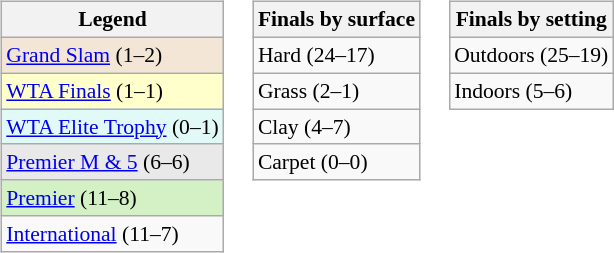<table>
<tr valign=top>
<td><br><table class="wikitable" style=font-size:90%>
<tr>
<th>Legend</th>
</tr>
<tr>
<td style="background:#f3e6d7;"><a href='#'>Grand Slam</a> (1–2)</td>
</tr>
<tr>
<td style="background:#ffc;"><a href='#'>WTA Finals</a> (1–1)</td>
</tr>
<tr>
<td style="background:#e2faf7;"><a href='#'>WTA Elite Trophy</a> (0–1)</td>
</tr>
<tr>
<td style="background:#e9e9e9;"><a href='#'>Premier M & 5</a> (6–6)</td>
</tr>
<tr>
<td style="background:#d4f1c5;"><a href='#'>Premier</a> (11–8)</td>
</tr>
<tr>
<td><a href='#'>International</a> (11–7)</td>
</tr>
</table>
</td>
<td><br><table class="wikitable" style=font-size:90%>
<tr>
<th>Finals by surface</th>
</tr>
<tr>
<td>Hard (24–17)</td>
</tr>
<tr>
<td>Grass (2–1)</td>
</tr>
<tr>
<td>Clay (4–7)</td>
</tr>
<tr>
<td>Carpet (0–0)</td>
</tr>
</table>
</td>
<td valign=top><br><table class="wikitable" style=font-size:90%>
<tr>
<th>Finals by setting</th>
</tr>
<tr>
<td>Outdoors (25–19)</td>
</tr>
<tr>
<td>Indoors (5–6)</td>
</tr>
</table>
</td>
</tr>
</table>
